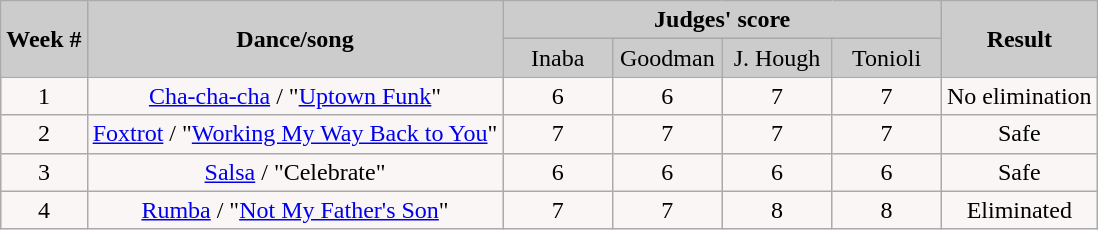<table class="wikitable">
<tr style="text-align: center; background:#ccc;">
<td rowspan="2"><strong>Week #</strong></td>
<td rowspan="2"><strong>Dance/song</strong></td>
<td colspan="4"><strong>Judges' score</strong></td>
<td rowspan="2"><strong>Result</strong></td>
</tr>
<tr style="text-align: center; background:#ccc;">
<td style="width:10%; ">Inaba</td>
<td style="width:10%; ">Goodman</td>
<td style="width:10%; ">J. Hough</td>
<td style="width:10%; ">Tonioli</td>
</tr>
<tr>
<td style="text-align: center; background:#faf6f6;">1</td>
<td style="text-align: center; background:#faf6f6;"><a href='#'>Cha-cha-cha</a> / "<a href='#'>Uptown Funk</a>"</td>
<td style="text-align: center; background:#faf6f6;">6</td>
<td style="text-align: center; background:#faf6f6;">6</td>
<td style="text-align: center; background:#faf6f6;">7</td>
<td style="text-align: center; background:#faf6f6;">7</td>
<td style="text-align: center; background:#faf6f6;">No elimination</td>
</tr>
<tr>
<td style="text-align: center; background:#faf6f6;">2</td>
<td style="text-align: center; background:#faf6f6;"><a href='#'>Foxtrot</a> / "<a href='#'>Working My Way Back to You</a>"</td>
<td style="text-align: center; background:#faf6f6;">7</td>
<td style="text-align: center; background:#faf6f6;">7</td>
<td style="text-align: center; background:#faf6f6;">7</td>
<td style="text-align: center; background:#faf6f6;">7</td>
<td style="text-align: center; background:#faf6f6;">Safe</td>
</tr>
<tr>
<td style="text-align: center; background:#faf6f6;">3</td>
<td style="text-align: center; background:#faf6f6;"><a href='#'>Salsa</a> / "Celebrate"</td>
<td style="text-align: center; background:#faf6f6;">6</td>
<td style="text-align: center; background:#faf6f6;">6</td>
<td style="text-align: center; background:#faf6f6;">6</td>
<td style="text-align: center; background:#faf6f6;">6</td>
<td style="text-align: center; background:#faf6f6;">Safe</td>
</tr>
<tr>
<td style="text-align: center; background:#faf6f6;">4</td>
<td style="text-align: center; background:#faf6f6;"><a href='#'>Rumba</a> / "<a href='#'>Not My Father's Son</a>"</td>
<td style="text-align: center; background:#faf6f6;">7</td>
<td style="text-align: center; background:#faf6f6;">7</td>
<td style="text-align: center; background:#faf6f6;">8</td>
<td style="text-align: center; background:#faf6f6;">8</td>
<td style="text-align: center; background:#faf6f6;">Eliminated</td>
</tr>
</table>
